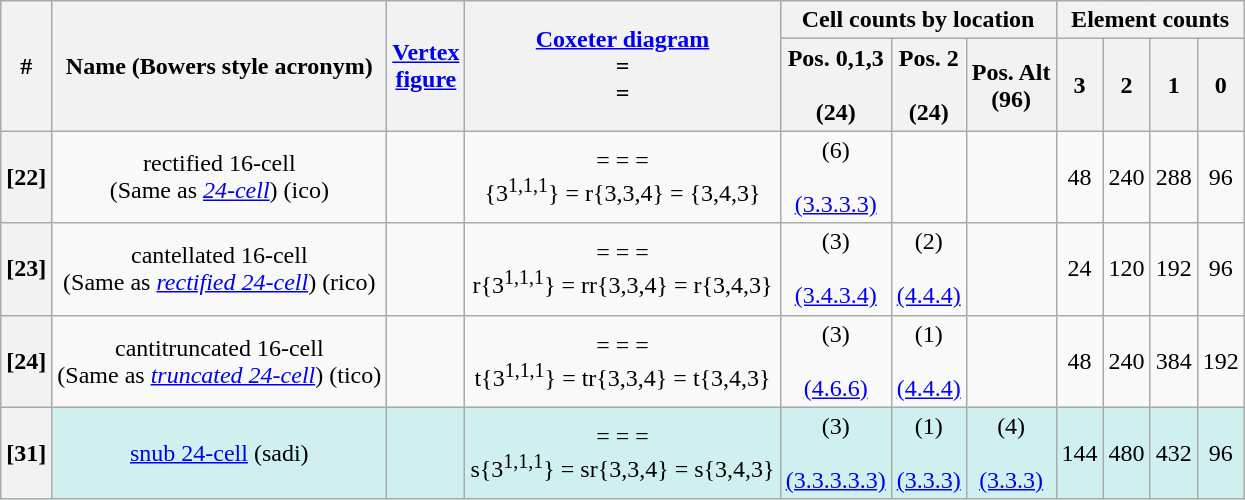<table class="wikitable">
<tr>
<th rowspan=2>#</th>
<th rowspan=2>Name (Bowers style acronym)</th>
<th rowspan=2><a href='#'>Vertex<br>figure</a></th>
<th rowspan=2><a href='#'>Coxeter diagram</a><br> = <br> = </th>
<th colspan=3>Cell counts by location</th>
<th colspan=4>Element counts</th>
</tr>
<tr>
<th>Pos. 0,1,3<br><br>(24)</th>
<th>Pos. 2<br><br>(24)</th>
<th>Pos. Alt<br>(96)</th>
<th>3</th>
<th>2</th>
<th>1</th>
<th>0</th>
</tr>
<tr align=center>
<th>[22]</th>
<td align=center>rectified 16-cell<br>(Same as <em><a href='#'>24-cell</a></em>) (ico)</td>
<td></td>
<td align=center> =  =  = <br>{3<sup>1,1,1</sup>} = r{3,3,4} = {3,4,3}</td>
<td>(6)<br><br><a href='#'>(3.3.3.3)</a></td>
<td></td>
<td></td>
<td>48</td>
<td>240</td>
<td>288</td>
<td>96</td>
</tr>
<tr align=center>
<th>[23]</th>
<td align=center>cantellated 16-cell<br>(Same as <em><a href='#'>rectified 24-cell</a></em>) (rico)</td>
<td></td>
<td align=center> =  =  = <br>r{3<sup>1,1,1</sup>} = rr{3,3,4} = r{3,4,3}</td>
<td>(3)<br><br><a href='#'>(3.4.3.4)</a></td>
<td>(2)<br><br><a href='#'>(4.4.4)</a></td>
<td></td>
<td>24</td>
<td>120</td>
<td>192</td>
<td>96</td>
</tr>
<tr align=center>
<th>[24]</th>
<td align=center>cantitruncated 16-cell<br>(Same as <em><a href='#'>truncated 24-cell</a></em>) (tico)</td>
<td></td>
<td align=center> =  =  = <br>t{3<sup>1,1,1</sup>} = tr{3,3,4} = t{3,4,3}</td>
<td>(3)<br><br><a href='#'>(4.6.6)</a></td>
<td>(1)<br><br><a href='#'>(4.4.4)</a></td>
<td></td>
<td>48</td>
<td>240</td>
<td>384</td>
<td>192</td>
</tr>
<tr BGCOLOR="#d0f0f0" align=center>
<th>[31]</th>
<td align=center><a href='#'>snub 24-cell</a> (sadi)</td>
<td></td>
<td align=center> =  =  = <br>s{3<sup>1,1,1</sup>} = sr{3,3,4} = s{3,4,3}</td>
<td>(3)<br><br><a href='#'>(3.3.3.3.3)</a></td>
<td>(1)<br><br><a href='#'>(3.3.3)</a></td>
<td>(4)<br><br><a href='#'>(3.3.3)</a></td>
<td>144</td>
<td>480</td>
<td>432</td>
<td>96</td>
</tr>
</table>
